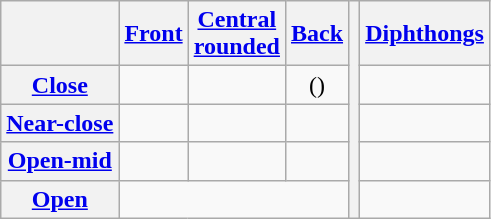<table class="wikitable" style="text-align: center;">
<tr>
<th></th>
<th><a href='#'>Front</a></th>
<th><a href='#'>Central</a><br><a href='#'>rounded</a></th>
<th><a href='#'>Back</a></th>
<th rowspan="5" style="text-align:center;"></th>
<th><a href='#'>Diphthongs</a></th>
</tr>
<tr>
<th><a href='#'>Close</a></th>
<td> </td>
<td> </td>
<td>() </td>
<td></td>
</tr>
<tr>
<th><a href='#'>Near-close</a></th>
<td> </td>
<td> </td>
<td> </td>
<td> </td>
</tr>
<tr>
<th><a href='#'>Open-mid</a></th>
<td> </td>
<td> </td>
<td> </td>
<td> </td>
</tr>
<tr>
<th><a href='#'>Open</a></th>
<td colspan="3" style="text-align:center;"> </td>
<td> </td>
</tr>
</table>
